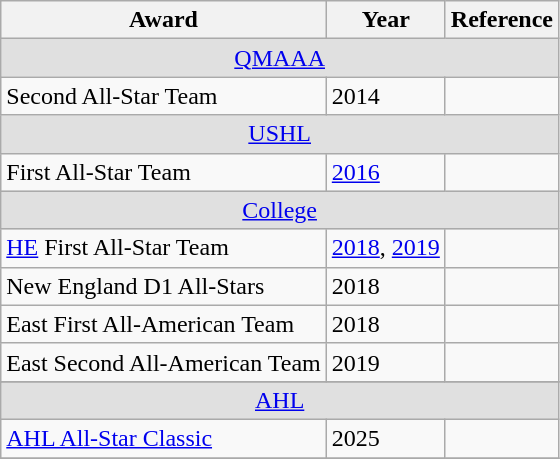<table class="wikitable">
<tr>
<th>Award</th>
<th>Year</th>
<th>Reference</th>
</tr>
<tr ALIGN="center" bgcolor="#e0e0e0">
<td colspan="3"><a href='#'>QMAAA</a></td>
</tr>
<tr>
<td>Second All-Star Team</td>
<td>2014</td>
<td></td>
</tr>
<tr ALIGN="center" bgcolor="#e0e0e0">
<td colspan="3"><a href='#'>USHL</a></td>
</tr>
<tr>
<td>First All-Star Team</td>
<td><a href='#'>2016</a></td>
<td></td>
</tr>
<tr ALIGN="center" bgcolor="#e0e0e0">
<td colspan="3"><a href='#'>College</a></td>
</tr>
<tr>
<td><a href='#'>HE</a> First All-Star Team</td>
<td><a href='#'>2018</a>, <a href='#'>2019</a></td>
<td></td>
</tr>
<tr>
<td>New England D1 All-Stars</td>
<td>2018</td>
<td></td>
</tr>
<tr>
<td>East First All-American Team</td>
<td>2018</td>
<td></td>
</tr>
<tr>
<td>East Second All-American Team</td>
<td>2019</td>
<td></td>
</tr>
<tr>
</tr>
<tr ALIGN="center" bgcolor="#e0e0e0">
<td colspan="3"><a href='#'>AHL</a></td>
</tr>
<tr>
<td><a href='#'>AHL All-Star Classic</a></td>
<td>2025</td>
<td></td>
</tr>
<tr>
</tr>
</table>
